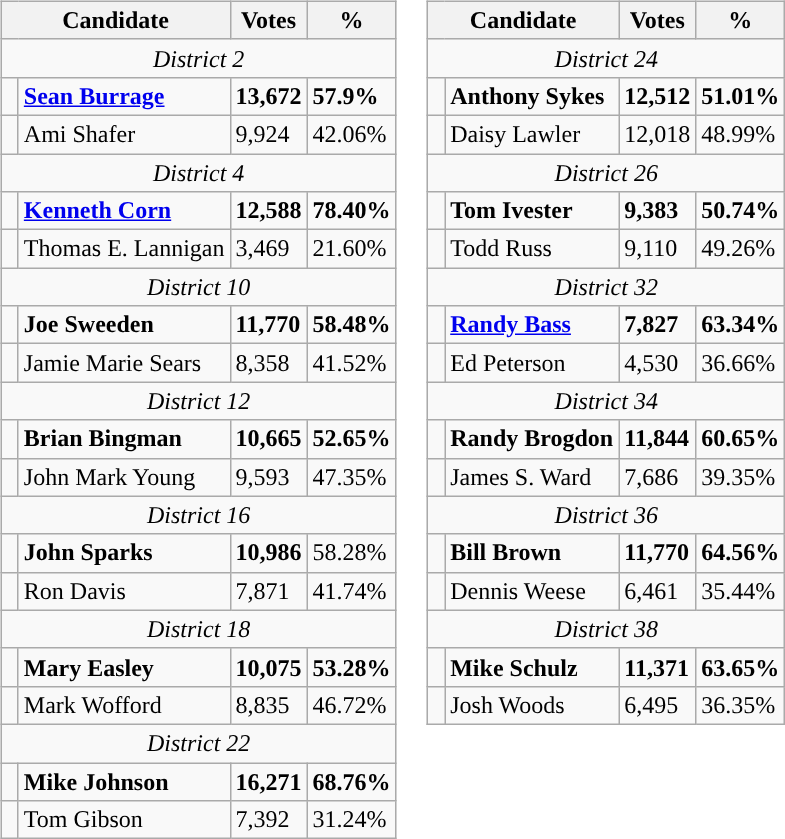<table>
<tr>
<td><br><table class="wikitable">
<tr>
<th colspan="2" rowspan="1" align="center" valign="top"><strong>Candidate</strong></th>
<th valign="top"><strong>Votes</strong></th>
<th valign="top"><strong>%</strong></th>
</tr>
<tr>
<td colspan="4" align="center"><em>District 2</em></td>
</tr>
<tr>
<td style="background-color:"> </td>
<td><strong><a href='#'>Sean Burrage</a></strong></td>
<td><strong>13,672</strong></td>
<td><strong>57.9%</strong></td>
</tr>
<tr>
<td style="background-color:"> </td>
<td>Ami Shafer</td>
<td>9,924</td>
<td>42.06%</td>
</tr>
<tr>
<td colspan="4" align="center"><em>District 4</em></td>
</tr>
<tr>
<td style="background-color:"> </td>
<td><strong><a href='#'>Kenneth Corn</a></strong></td>
<td><strong>12,588</strong></td>
<td><strong>78.40%</strong></td>
</tr>
<tr>
<td style="background-color:"> </td>
<td>Thomas E. Lannigan</td>
<td>3,469</td>
<td>21.60%</td>
</tr>
<tr>
<td colspan="4" align="center"><em>District 10</em></td>
</tr>
<tr>
<td style="background-color:"> </td>
<td><strong>Joe Sweeden</strong></td>
<td><strong>11,770</strong></td>
<td><strong>58.48%</strong></td>
</tr>
<tr>
<td style="background-color:"> </td>
<td>Jamie Marie Sears</td>
<td>8,358</td>
<td>41.52%</td>
</tr>
<tr>
<td colspan="4" align="center"><em>District 12</em></td>
</tr>
<tr>
<td style="background-color:"> </td>
<td><strong>Brian Bingman</strong></td>
<td><strong>10,665</strong></td>
<td><strong>52.65%</strong></td>
</tr>
<tr>
<td style="background-color:"> </td>
<td>John Mark Young</td>
<td>9,593</td>
<td>47.35%</td>
</tr>
<tr>
<td colspan="4" align="center"><em>District 16</em></td>
</tr>
<tr>
<td style="background-color:"> </td>
<td><strong>John Sparks</strong></td>
<td><strong>10,986</strong></td>
<td>58.28%</td>
</tr>
<tr>
<td style="background-color:"> </td>
<td>Ron Davis</td>
<td>7,871</td>
<td>41.74%</td>
</tr>
<tr>
<td colspan="4" align="center"><em>District 18</em></td>
</tr>
<tr>
<td style="background-color:"> </td>
<td><strong>Mary Easley</strong></td>
<td><strong>10,075</strong></td>
<td><strong>53.28%</strong></td>
</tr>
<tr>
<td style="background-color:"> </td>
<td>Mark Wofford</td>
<td>8,835</td>
<td>46.72%</td>
</tr>
<tr>
<td colspan="4" align="center"><em>District 22</em></td>
</tr>
<tr>
<td style="background-color:"> </td>
<td><strong>Mike Johnson</strong></td>
<td><strong>16,271</strong></td>
<td><strong>68.76%</strong></td>
</tr>
<tr>
<td style="background-color:"> </td>
<td>Tom Gibson</td>
<td>7,392</td>
<td>31.24%</td>
</tr>
</table>
</td>
<td style="vertical-align:top;"><br><table class="wikitable">
<tr>
<th colspan="2" rowspan="1" align="center" valign="top"><strong>Candidate</strong></th>
<th valign="top"><strong>Votes</strong></th>
<th valign="top"><strong>%</strong></th>
</tr>
<tr>
<td colspan="4" align="center"><em>District 24</em></td>
</tr>
<tr>
<td style="background-color:"> </td>
<td><strong>Anthony Sykes</strong></td>
<td><strong>12,512</strong></td>
<td><strong>51.01%</strong></td>
</tr>
<tr>
<td style="background-color:"> </td>
<td>Daisy Lawler</td>
<td>12,018</td>
<td>48.99%</td>
</tr>
<tr>
<td colspan="4" align="center"><em>District 26</em></td>
</tr>
<tr>
<td style="background-color:"> </td>
<td><strong>Tom Ivester</strong></td>
<td><strong>9,383</strong></td>
<td><strong>50.74%</strong></td>
</tr>
<tr>
<td style="background-color:"> </td>
<td>Todd Russ</td>
<td>9,110</td>
<td>49.26%</td>
</tr>
<tr>
<td colspan="4" align="center"><em>District 32</em></td>
</tr>
<tr>
<td style="background-color:"> </td>
<td><strong><a href='#'>Randy Bass</a></strong></td>
<td><strong>7,827</strong></td>
<td><strong>63.34%</strong></td>
</tr>
<tr>
<td style="background-color:"> </td>
<td>Ed Peterson</td>
<td>4,530</td>
<td>36.66%</td>
</tr>
<tr>
<td colspan="4" align="center"><em>District 34</em></td>
</tr>
<tr>
<td style="background-color:"> </td>
<td><strong>Randy Brogdon</strong></td>
<td><strong>11,844</strong></td>
<td><strong>60.65%</strong></td>
</tr>
<tr>
<td style="background-color:"> </td>
<td>James S. Ward</td>
<td>7,686</td>
<td>39.35%</td>
</tr>
<tr>
<td colspan="4" align="center"><em>District 36</em></td>
</tr>
<tr>
<td style="background-color:"> </td>
<td><strong>Bill Brown</strong></td>
<td><strong>11,770</strong></td>
<td><strong>64.56%</strong></td>
</tr>
<tr>
<td style="background-color:"> </td>
<td>Dennis Weese</td>
<td>6,461</td>
<td>35.44%</td>
</tr>
<tr>
<td colspan="4" align="center"><em>District 38</em></td>
</tr>
<tr>
<td style="background-color:"> </td>
<td><strong>Mike Schulz</strong></td>
<td><strong>11,371</strong></td>
<td><strong>63.65%</strong></td>
</tr>
<tr>
<td style="background-color:"> </td>
<td>Josh Woods</td>
<td>6,495</td>
<td>36.35%</td>
</tr>
</table>
</td>
</tr>
</table>
